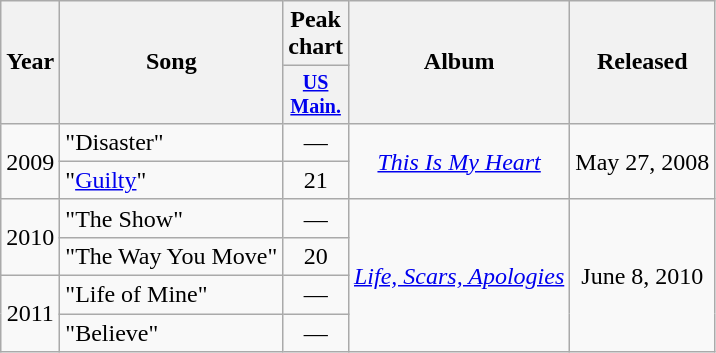<table class="wikitable" style="text-align:center;">
<tr>
<th rowspan="2">Year</th>
<th rowspan="2">Song</th>
<th colspan="1">Peak chart</th>
<th rowspan="2">Album</th>
<th rowspan="2">Released</th>
</tr>
<tr style="font-size:smaller;">
<th width="30"><a href='#'>US<br>Main.</a></th>
</tr>
<tr>
<td rowspan="2">2009</td>
<td align="left">"Disaster"</td>
<td>—</td>
<td rowspan="2"><em><a href='#'>This Is My Heart</a></em></td>
<td rowspan="2">May 27, 2008</td>
</tr>
<tr>
<td align="left">"<a href='#'>Guilty</a>"</td>
<td>21</td>
</tr>
<tr>
<td rowspan="2">2010</td>
<td align="left">"The Show"</td>
<td>—</td>
<td rowspan="4"><em><a href='#'>Life, Scars, Apologies</a></em></td>
<td rowspan="4">June 8, 2010</td>
</tr>
<tr>
<td align="left">"The Way You Move"</td>
<td>20</td>
</tr>
<tr>
<td rowspan="2">2011</td>
<td align="left">"Life of Mine"</td>
<td>—</td>
</tr>
<tr>
<td align="left">"Believe"</td>
<td>—</td>
</tr>
</table>
